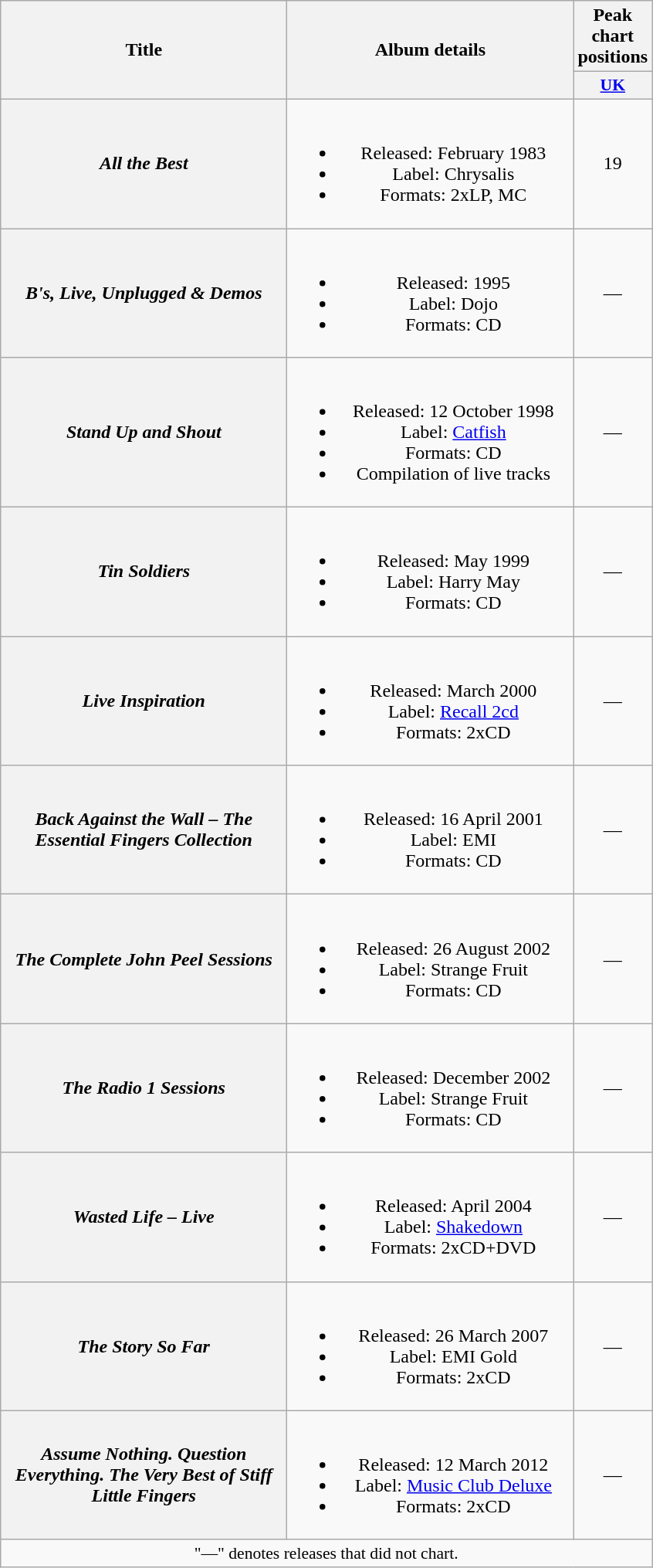<table class="wikitable plainrowheaders" style="text-align:center;">
<tr>
<th rowspan="2" scope="col" style="width:15em;">Title</th>
<th rowspan="2" scope="col" style="width:15em;">Album details</th>
<th>Peak chart positions</th>
</tr>
<tr>
<th scope="col" style="width:2em;font-size:90%;"><a href='#'>UK</a><br></th>
</tr>
<tr>
<th scope="row"><em>All the Best</em></th>
<td><br><ul><li>Released: February 1983</li><li>Label: Chrysalis</li><li>Formats: 2xLP, MC</li></ul></td>
<td>19</td>
</tr>
<tr>
<th scope="row"><em>B's, Live, Unplugged & Demos</em></th>
<td><br><ul><li>Released: 1995</li><li>Label: Dojo</li><li>Formats: CD</li></ul></td>
<td>—</td>
</tr>
<tr>
<th scope="row"><em>Stand Up and Shout</em></th>
<td><br><ul><li>Released: 12 October 1998</li><li>Label: <a href='#'>Catfish</a></li><li>Formats: CD</li><li>Compilation of live tracks</li></ul></td>
<td>—</td>
</tr>
<tr>
<th scope="row"><em>Tin Soldiers</em></th>
<td><br><ul><li>Released: May 1999</li><li>Label: Harry May</li><li>Formats: CD</li></ul></td>
<td>—</td>
</tr>
<tr>
<th scope="row"><em>Live Inspiration</em></th>
<td><br><ul><li>Released: March 2000</li><li>Label: <a href='#'>Recall 2cd</a></li><li>Formats: 2xCD</li></ul></td>
<td>—</td>
</tr>
<tr>
<th scope="row"><em>Back Against the Wall – The Essential Fingers Collection</em></th>
<td><br><ul><li>Released: 16 April 2001</li><li>Label: EMI</li><li>Formats: CD</li></ul></td>
<td>—</td>
</tr>
<tr>
<th scope="row"><em>The Complete John Peel Sessions</em></th>
<td><br><ul><li>Released: 26 August 2002</li><li>Label: Strange Fruit</li><li>Formats: CD</li></ul></td>
<td>—</td>
</tr>
<tr>
<th scope="row"><em>The Radio 1 Sessions</em></th>
<td><br><ul><li>Released: December 2002</li><li>Label: Strange Fruit</li><li>Formats: CD</li></ul></td>
<td>—</td>
</tr>
<tr>
<th scope="row"><em>Wasted Life – Live</em></th>
<td><br><ul><li>Released: April 2004</li><li>Label: <a href='#'>Shakedown</a></li><li>Formats: 2xCD+DVD</li></ul></td>
<td>—</td>
</tr>
<tr>
<th scope="row"><em>The Story So Far</em></th>
<td><br><ul><li>Released: 26 March 2007</li><li>Label: EMI Gold</li><li>Formats: 2xCD</li></ul></td>
<td>—</td>
</tr>
<tr>
<th scope="row"><em>Assume Nothing. Question Everything. The Very Best of Stiff Little Fingers</em></th>
<td><br><ul><li>Released: 12 March 2012</li><li>Label: <a href='#'>Music Club Deluxe</a></li><li>Formats: 2xCD</li></ul></td>
<td>—</td>
</tr>
<tr>
<td colspan="3" style="font-size:90%">"—" denotes releases that did not chart.</td>
</tr>
</table>
